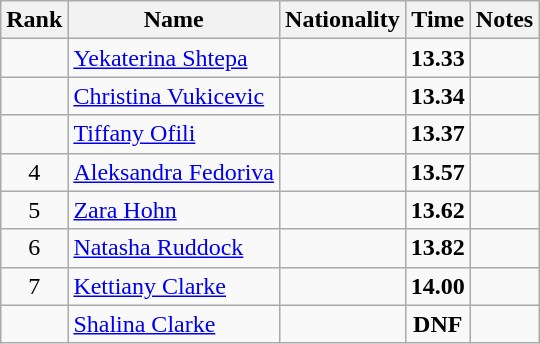<table class="wikitable sortable" style="text-align:center">
<tr>
<th>Rank</th>
<th>Name</th>
<th>Nationality</th>
<th>Time</th>
<th>Notes</th>
</tr>
<tr>
<td></td>
<td align=left><a href='#'>Yekaterina Shtepa</a></td>
<td align=left></td>
<td><strong>13.33</strong></td>
<td></td>
</tr>
<tr>
<td></td>
<td align=left><a href='#'>Christina Vukicevic</a></td>
<td align=left></td>
<td><strong>13.34</strong></td>
<td></td>
</tr>
<tr>
<td></td>
<td align=left><a href='#'>Tiffany Ofili</a></td>
<td align=left></td>
<td><strong>13.37</strong></td>
<td></td>
</tr>
<tr>
<td>4</td>
<td align=left><a href='#'>Aleksandra Fedoriva</a></td>
<td align=left></td>
<td><strong>13.57</strong></td>
<td></td>
</tr>
<tr>
<td>5</td>
<td align=left><a href='#'>Zara Hohn</a></td>
<td align=left></td>
<td><strong>13.62</strong></td>
<td></td>
</tr>
<tr>
<td>6</td>
<td align=left><a href='#'>Natasha Ruddock</a></td>
<td align=left></td>
<td><strong>13.82</strong></td>
<td></td>
</tr>
<tr>
<td>7</td>
<td align=left><a href='#'>Kettiany Clarke</a></td>
<td align=left></td>
<td><strong>14.00</strong></td>
<td></td>
</tr>
<tr>
<td></td>
<td align=left><a href='#'>Shalina Clarke</a></td>
<td align=left></td>
<td><strong>DNF</strong></td>
<td></td>
</tr>
</table>
